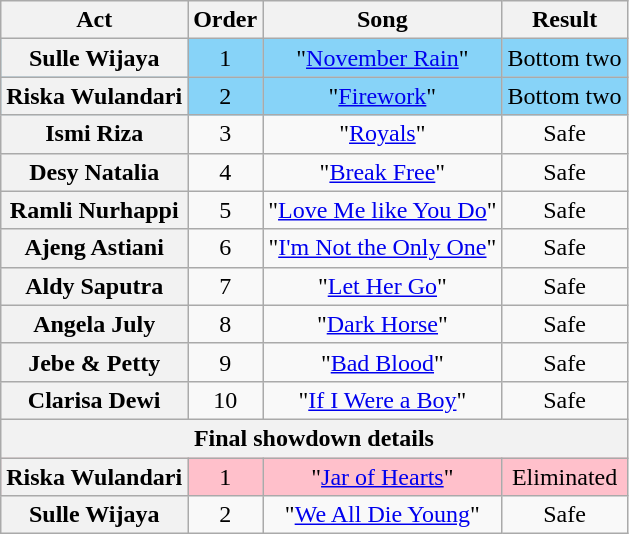<table class="wikitable plainrowheaders" style="text-align:center;">
<tr>
<th scope="col">Act</th>
<th scope="col">Order</th>
<th scope="col">Song</th>
<th scope="col">Result</th>
</tr>
<tr style="background:#87D3F8;">
<th scope="row">Sulle Wijaya</th>
<td>1</td>
<td>"<a href='#'>November Rain</a>"</td>
<td>Bottom two</td>
</tr>
<tr style="background:#87D3F8;">
<th scope="row">Riska Wulandari</th>
<td>2</td>
<td>"<a href='#'>Firework</a>"</td>
<td>Bottom two</td>
</tr>
<tr>
<th scope="row">Ismi Riza</th>
<td>3</td>
<td>"<a href='#'>Royals</a>"</td>
<td>Safe</td>
</tr>
<tr>
<th scope="row">Desy Natalia</th>
<td>4</td>
<td>"<a href='#'>Break Free</a>"</td>
<td>Safe</td>
</tr>
<tr>
<th scope="row">Ramli Nurhappi</th>
<td>5</td>
<td>"<a href='#'>Love Me like You Do</a>"</td>
<td>Safe</td>
</tr>
<tr>
<th scope="row">Ajeng Astiani</th>
<td>6</td>
<td>"<a href='#'>I'm Not the Only One</a>"</td>
<td>Safe</td>
</tr>
<tr>
<th scope="row">Aldy Saputra</th>
<td>7</td>
<td>"<a href='#'>Let Her Go</a>"</td>
<td>Safe</td>
</tr>
<tr>
<th scope="row">Angela July</th>
<td>8</td>
<td>"<a href='#'>Dark Horse</a>"</td>
<td>Safe</td>
</tr>
<tr>
<th scope="row">Jebe & Petty</th>
<td>9</td>
<td>"<a href='#'>Bad Blood</a>"</td>
<td>Safe</td>
</tr>
<tr safe>
<th scope="row">Clarisa Dewi</th>
<td>10</td>
<td>"<a href='#'>If I Were a Boy</a>"</td>
<td>Safe</td>
</tr>
<tr>
<th colspan="4">Final showdown details</th>
</tr>
<tr style="background:pink;">
<th scope="row">Riska Wulandari</th>
<td>1</td>
<td>"<a href='#'>Jar of Hearts</a>"</td>
<td>Eliminated</td>
</tr>
<tr>
<th scope="row">Sulle Wijaya</th>
<td>2</td>
<td>"<a href='#'>We All Die Young</a>"</td>
<td>Safe</td>
</tr>
</table>
